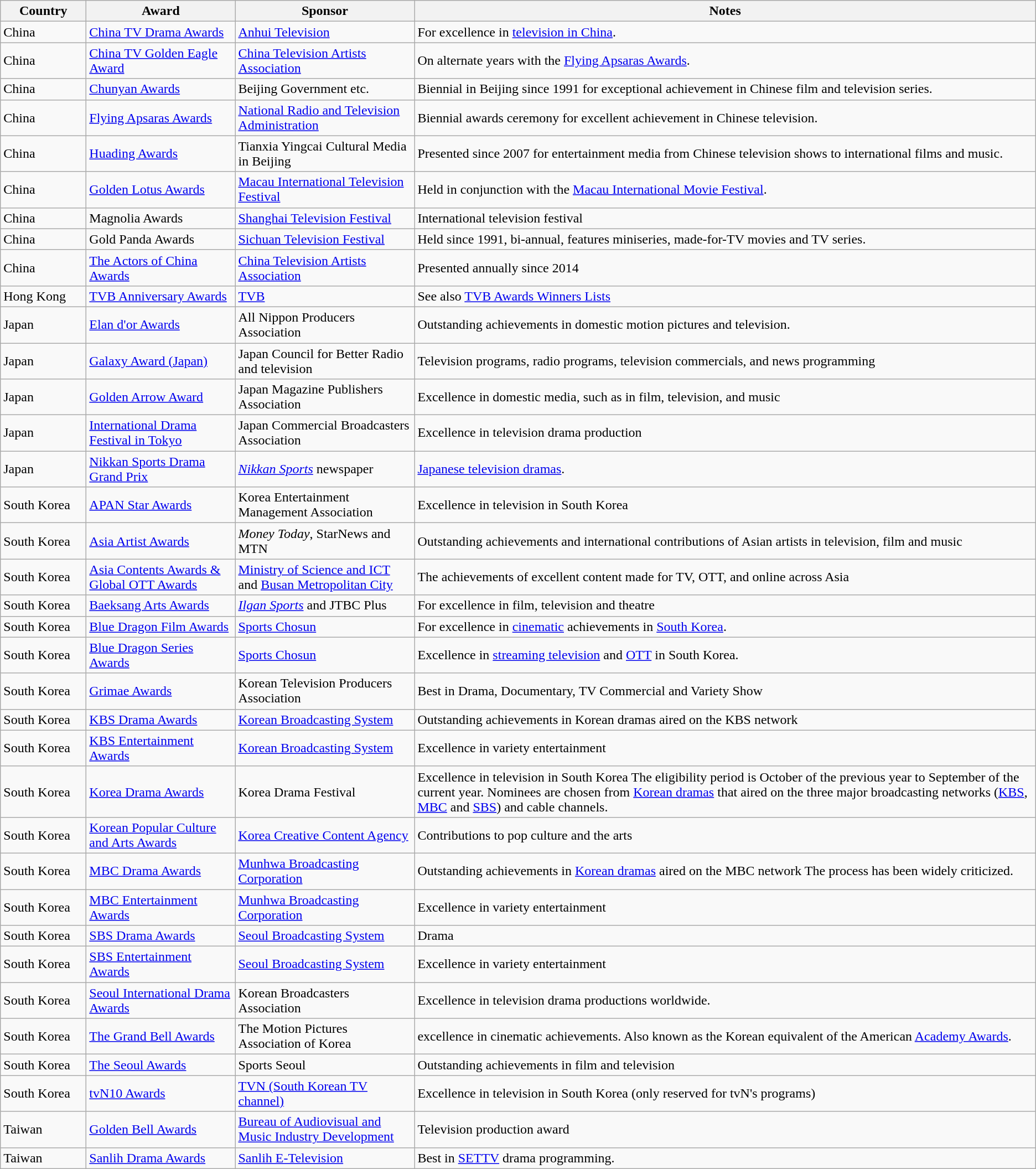<table class="wikitable sortable">
<tr>
<th style="width:6em;">Country</th>
<th>Award</th>
<th>Sponsor</th>
<th>Notes</th>
</tr>
<tr>
<td>China</td>
<td><a href='#'>China TV Drama Awards</a></td>
<td><a href='#'>Anhui Television</a></td>
<td>For excellence in <a href='#'>television in China</a>.</td>
</tr>
<tr>
<td>China</td>
<td><a href='#'>China TV Golden Eagle Award</a></td>
<td><a href='#'>China Television Artists Association</a></td>
<td>On alternate years with the <a href='#'>Flying Apsaras Awards</a>.</td>
</tr>
<tr>
<td>China</td>
<td><a href='#'>Chunyan Awards</a></td>
<td>Beijing Government etc.</td>
<td>Biennial in Beijing since 1991 for exceptional achievement in Chinese film and television series.</td>
</tr>
<tr>
<td>China</td>
<td><a href='#'>Flying Apsaras Awards</a></td>
<td><a href='#'>National Radio and Television Administration</a></td>
<td>Biennial awards ceremony for excellent achievement in Chinese television.</td>
</tr>
<tr>
<td>China</td>
<td><a href='#'>Huading Awards</a></td>
<td>Tianxia Yingcai Cultural Media in Beijing</td>
<td>Presented since 2007 for entertainment media from Chinese television shows to international films and music.</td>
</tr>
<tr>
<td>China</td>
<td><a href='#'>Golden Lotus Awards</a></td>
<td><a href='#'>Macau International Television Festival</a></td>
<td>Held in conjunction with the <a href='#'>Macau International Movie Festival</a>.</td>
</tr>
<tr>
<td>China</td>
<td>Magnolia Awards</td>
<td><a href='#'>Shanghai Television Festival</a></td>
<td>International television festival</td>
</tr>
<tr>
<td>China</td>
<td>Gold Panda Awards</td>
<td><a href='#'>Sichuan Television Festival</a></td>
<td>Held since 1991, bi-annual, features miniseries, made-for-TV movies and TV series.</td>
</tr>
<tr>
<td>China</td>
<td><a href='#'>The Actors of China Awards</a></td>
<td><a href='#'>China Television Artists Association</a></td>
<td>Presented annually since 2014</td>
</tr>
<tr>
<td>Hong Kong</td>
<td><a href='#'>TVB Anniversary Awards</a></td>
<td><a href='#'>TVB</a></td>
<td>See also <a href='#'>TVB Awards Winners Lists</a></td>
</tr>
<tr>
<td>Japan</td>
<td><a href='#'>Elan d'or Awards</a></td>
<td>All Nippon Producers Association</td>
<td>Outstanding achievements in domestic motion pictures and television.</td>
</tr>
<tr>
<td>Japan</td>
<td><a href='#'>Galaxy Award (Japan)</a></td>
<td>Japan Council for Better Radio and television</td>
<td>Television programs, radio programs, television commercials, and news programming</td>
</tr>
<tr>
<td>Japan</td>
<td><a href='#'>Golden Arrow Award</a></td>
<td>Japan Magazine Publishers Association</td>
<td>Excellence in domestic media, such as in film, television, and music</td>
</tr>
<tr>
<td>Japan</td>
<td><a href='#'>International Drama Festival in Tokyo</a></td>
<td>Japan Commercial Broadcasters Association</td>
<td>Excellence in television drama production</td>
</tr>
<tr>
<td>Japan</td>
<td><a href='#'>Nikkan Sports Drama Grand Prix</a></td>
<td><em><a href='#'>Nikkan Sports</a></em> newspaper</td>
<td><a href='#'>Japanese television dramas</a>.</td>
</tr>
<tr>
<td>South Korea</td>
<td><a href='#'>APAN Star Awards</a></td>
<td>Korea Entertainment Management Association</td>
<td>Excellence in television in South Korea</td>
</tr>
<tr>
<td>South Korea</td>
<td><a href='#'>Asia Artist Awards</a></td>
<td><em>Money Today</em>, StarNews and MTN</td>
<td>Outstanding achievements and international contributions of Asian artists in television, film and music</td>
</tr>
<tr>
<td>South Korea</td>
<td><a href='#'>Asia Contents Awards & Global OTT Awards</a></td>
<td><a href='#'>Ministry of Science and ICT</a> and <a href='#'>Busan Metropolitan City</a></td>
<td>The achievements of excellent content made for TV, OTT, and online across Asia</td>
</tr>
<tr>
<td>South Korea</td>
<td><a href='#'>Baeksang Arts Awards</a></td>
<td><em><a href='#'>Ilgan Sports</a></em> and JTBC Plus</td>
<td>For excellence in film, television and theatre</td>
</tr>
<tr>
<td>South Korea</td>
<td><a href='#'>Blue Dragon Film Awards</a></td>
<td><a href='#'>Sports Chosun</a></td>
<td>For excellence in <a href='#'>cinematic</a> achievements in <a href='#'>South Korea</a>.</td>
</tr>
<tr>
<td>South Korea</td>
<td><a href='#'>Blue Dragon Series Awards</a></td>
<td><a href='#'>Sports Chosun</a></td>
<td>Excellence in <a href='#'>streaming television</a> and <a href='#'>OTT</a> in South Korea.</td>
</tr>
<tr>
<td>South Korea</td>
<td><a href='#'>Grimae Awards</a></td>
<td>Korean Television Producers Association</td>
<td>Best in Drama, Documentary, TV Commercial and Variety Show</td>
</tr>
<tr>
<td>South Korea</td>
<td><a href='#'>KBS Drama Awards</a></td>
<td><a href='#'>Korean Broadcasting System</a></td>
<td>Outstanding achievements in Korean dramas aired on the KBS network</td>
</tr>
<tr>
<td>South Korea</td>
<td><a href='#'>KBS Entertainment Awards</a></td>
<td><a href='#'>Korean Broadcasting System</a></td>
<td>Excellence in variety entertainment</td>
</tr>
<tr>
<td>South Korea</td>
<td><a href='#'>Korea Drama Awards</a></td>
<td>Korea Drama Festival</td>
<td>Excellence in television in South Korea The eligibility period is October of the previous year to September of the current year. Nominees are chosen from <a href='#'>Korean dramas</a> that aired on the three major broadcasting networks (<a href='#'>KBS</a>, <a href='#'>MBC</a> and <a href='#'>SBS</a>) and cable channels.</td>
</tr>
<tr>
<td>South Korea</td>
<td><a href='#'>Korean Popular Culture and Arts Awards</a></td>
<td><a href='#'>Korea Creative Content Agency</a></td>
<td>Contributions to pop culture and the arts</td>
</tr>
<tr>
<td>South Korea</td>
<td><a href='#'>MBC Drama Awards</a></td>
<td><a href='#'>Munhwa Broadcasting Corporation</a></td>
<td>Outstanding achievements in <a href='#'>Korean dramas</a> aired on the MBC network The process has been widely criticized.</td>
</tr>
<tr>
<td>South Korea</td>
<td><a href='#'>MBC Entertainment Awards</a></td>
<td><a href='#'>Munhwa Broadcasting Corporation</a></td>
<td>Excellence in variety entertainment</td>
</tr>
<tr>
<td>South Korea</td>
<td><a href='#'>SBS Drama Awards</a></td>
<td><a href='#'>Seoul Broadcasting System</a></td>
<td>Drama</td>
</tr>
<tr>
<td>South Korea</td>
<td><a href='#'>SBS Entertainment Awards</a></td>
<td><a href='#'>Seoul Broadcasting System</a></td>
<td>Excellence in variety entertainment</td>
</tr>
<tr>
<td>South Korea</td>
<td><a href='#'>Seoul International Drama Awards</a></td>
<td>Korean Broadcasters Association</td>
<td>Excellence in television drama productions worldwide.</td>
</tr>
<tr>
<td>South Korea</td>
<td><a href='#'>The Grand Bell Awards</a></td>
<td>The Motion Pictures Association of Korea</td>
<td>excellence in cinematic achievements. Also known as the Korean equivalent of the American <a href='#'>Academy Awards</a>.</td>
</tr>
<tr>
<td>South Korea</td>
<td><a href='#'>The Seoul Awards</a></td>
<td>Sports Seoul</td>
<td>Outstanding achievements in film and television</td>
</tr>
<tr>
<td>South Korea</td>
<td><a href='#'>tvN10 Awards</a></td>
<td><a href='#'>TVN (South Korean TV channel)</a></td>
<td>Excellence in television in South Korea (only reserved for tvN's programs)</td>
</tr>
<tr>
<td>Taiwan</td>
<td><a href='#'>Golden Bell Awards</a></td>
<td><a href='#'>Bureau of Audiovisual and Music Industry Development</a></td>
<td>Television production award</td>
</tr>
<tr>
<td>Taiwan</td>
<td><a href='#'>Sanlih Drama Awards</a></td>
<td><a href='#'>Sanlih E-Television</a></td>
<td>Best in <a href='#'>SETTV</a> drama programming.</td>
</tr>
</table>
